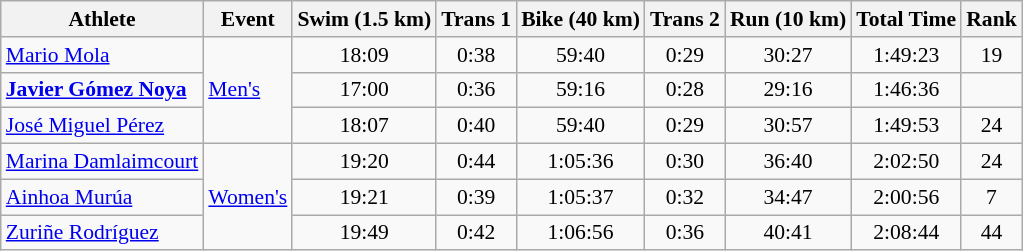<table class="wikitable" style="font-size:90%">
<tr>
<th>Athlete</th>
<th>Event</th>
<th>Swim (1.5 km)</th>
<th>Trans 1</th>
<th>Bike (40 km)</th>
<th>Trans 2</th>
<th>Run (10 km)</th>
<th>Total Time</th>
<th>Rank</th>
</tr>
<tr align=center>
<td align=left><a href='#'>Mario Mola</a></td>
<td align=left rowspan=3><a href='#'>Men's</a></td>
<td>18:09</td>
<td>0:38</td>
<td>59:40</td>
<td>0:29</td>
<td>30:27</td>
<td>1:49:23</td>
<td>19</td>
</tr>
<tr align=center>
<td align=left><strong><a href='#'>Javier Gómez Noya</a></strong></td>
<td>17:00</td>
<td>0:36</td>
<td>59:16</td>
<td>0:28</td>
<td>29:16</td>
<td>1:46:36</td>
<td></td>
</tr>
<tr align=center>
<td align=left><a href='#'>José Miguel Pérez</a></td>
<td>18:07</td>
<td>0:40</td>
<td>59:40</td>
<td>0:29</td>
<td>30:57</td>
<td>1:49:53</td>
<td>24</td>
</tr>
<tr align=center>
<td align=left><a href='#'>Marina Damlaimcourt</a></td>
<td align=left rowspan=3><a href='#'>Women's</a></td>
<td>19:20</td>
<td>0:44</td>
<td>1:05:36</td>
<td>0:30</td>
<td>36:40</td>
<td>2:02:50</td>
<td>24</td>
</tr>
<tr align=center>
<td align=left><a href='#'>Ainhoa Murúa</a></td>
<td>19:21</td>
<td>0:39</td>
<td>1:05:37</td>
<td>0:32</td>
<td>34:47</td>
<td>2:00:56</td>
<td>7</td>
</tr>
<tr align=center>
<td align=left><a href='#'>Zuriñe Rodríguez</a></td>
<td>19:49</td>
<td>0:42</td>
<td>1:06:56</td>
<td>0:36</td>
<td>40:41</td>
<td>2:08:44</td>
<td>44</td>
</tr>
</table>
